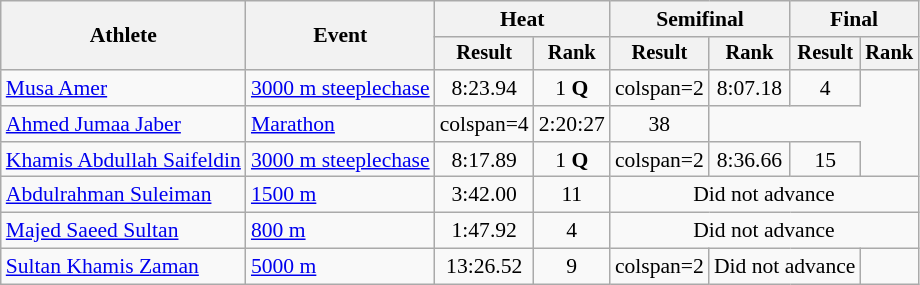<table class=wikitable style="font-size:90%">
<tr>
<th rowspan="2">Athlete</th>
<th rowspan="2">Event</th>
<th colspan="2">Heat</th>
<th colspan="2">Semifinal</th>
<th colspan="2">Final</th>
</tr>
<tr style="font-size:95%">
<th>Result</th>
<th>Rank</th>
<th>Result</th>
<th>Rank</th>
<th>Result</th>
<th>Rank</th>
</tr>
<tr align=center>
<td align=left><a href='#'>Musa Amer</a></td>
<td align=left><a href='#'>3000 m steeplechase</a></td>
<td>8:23.94</td>
<td>1 <strong>Q</strong></td>
<td>colspan=2 </td>
<td>8:07.18</td>
<td>4</td>
</tr>
<tr align=center>
<td align=left><a href='#'>Ahmed Jumaa Jaber</a></td>
<td align=left><a href='#'>Marathon</a></td>
<td>colspan=4 </td>
<td>2:20:27</td>
<td>38</td>
</tr>
<tr align=center>
<td align=left><a href='#'>Khamis Abdullah Saifeldin</a></td>
<td align=left><a href='#'>3000 m steeplechase</a></td>
<td>8:17.89</td>
<td>1 <strong>Q</strong></td>
<td>colspan=2 </td>
<td>8:36.66</td>
<td>15</td>
</tr>
<tr align=center>
<td align=left><a href='#'>Abdulrahman Suleiman</a></td>
<td align=left><a href='#'>1500 m</a></td>
<td>3:42.00</td>
<td>11</td>
<td colspan=4>Did not advance</td>
</tr>
<tr align=center>
<td align=left><a href='#'>Majed Saeed Sultan</a></td>
<td align=left><a href='#'>800 m</a></td>
<td>1:47.92</td>
<td>4</td>
<td colspan=4>Did not advance</td>
</tr>
<tr align=center>
<td align=left><a href='#'>Sultan Khamis Zaman</a></td>
<td align=left><a href='#'>5000 m</a></td>
<td>13:26.52</td>
<td>9</td>
<td>colspan=2 </td>
<td colspan=2>Did not advance</td>
</tr>
</table>
